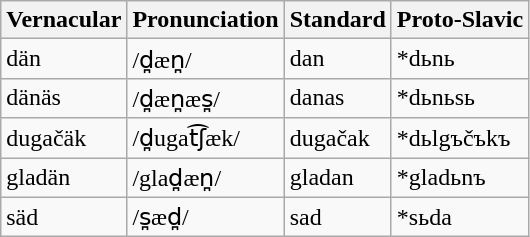<table class="wikitable">
<tr>
<th>Vernacular</th>
<th>Pronunciation</th>
<th>Standard</th>
<th>Proto-Slavic</th>
</tr>
<tr>
<td>dän</td>
<td>/d̪æn̪/</td>
<td>dan</td>
<td>*dьnь</td>
</tr>
<tr>
<td>dänäs</td>
<td>/d̪æn̪æs̪/</td>
<td>danas</td>
<td>*dьnьsь</td>
</tr>
<tr>
<td>dugačäk</td>
<td>/d̪ugat͡ʃæk/</td>
<td>dugačak</td>
<td>*dьlgъčъkъ</td>
</tr>
<tr>
<td>gladän</td>
<td>/glad̪æn̪/</td>
<td>gladan</td>
<td>*gladьnъ</td>
</tr>
<tr>
<td>säd</td>
<td>/s̪æd̪/</td>
<td>sad</td>
<td>*sьda</td>
</tr>
</table>
